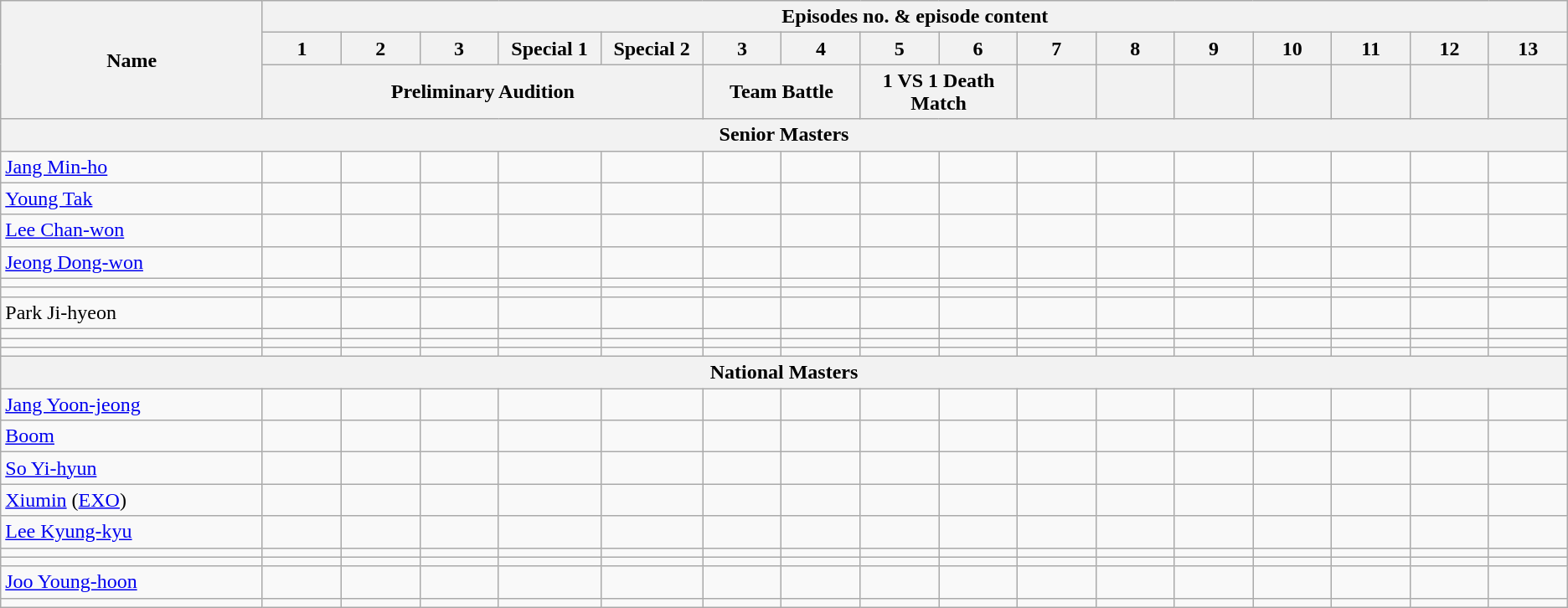<table class="wikitable">
<tr>
<th rowspan=3 style="width:10%;">Name</th>
<th colspan=16>Episodes no. & episode content</th>
</tr>
<tr>
<th style="width:3%;">1</th>
<th style="width:3%;">2</th>
<th style="width:3%;">3</th>
<th style="width:3%;">Special 1</th>
<th style="width:3%;">Special 2</th>
<th style="width:3%;">3</th>
<th style="width:3%;">4</th>
<th style="width:3%;">5</th>
<th style="width:3%;">6</th>
<th style="width:3%;">7</th>
<th style="width:3%;">8</th>
<th style="width:3%;">9</th>
<th style="width:3%;">10</th>
<th style="width:3%;">11</th>
<th style="width:3%;">12</th>
<th style="width:3%;">13</th>
</tr>
<tr>
<th colspan="5">Preliminary Audition</th>
<th colspan="2">Team Battle</th>
<th colspan="2">1 VS 1 Death Match</th>
<th></th>
<th></th>
<th></th>
<th></th>
<th></th>
<th></th>
<th></th>
</tr>
<tr>
<th colspan="17">Senior Masters</th>
</tr>
<tr>
<td><a href='#'>Jang Min-ho</a></td>
<td></td>
<td></td>
<td></td>
<td></td>
<td></td>
<td></td>
<td></td>
<td></td>
<td></td>
<td></td>
<td></td>
<td></td>
<td></td>
<td></td>
<td></td>
<td></td>
</tr>
<tr>
<td><a href='#'>Young Tak</a></td>
<td></td>
<td></td>
<td></td>
<td></td>
<td></td>
<td></td>
<td></td>
<td></td>
<td></td>
<td></td>
<td></td>
<td></td>
<td></td>
<td></td>
<td></td>
<td></td>
</tr>
<tr>
<td><a href='#'>Lee Chan-won</a></td>
<td></td>
<td></td>
<td></td>
<td></td>
<td></td>
<td></td>
<td></td>
<td></td>
<td></td>
<td></td>
<td></td>
<td></td>
<td></td>
<td></td>
<td></td>
<td></td>
</tr>
<tr>
<td><a href='#'>Jeong Dong-won</a></td>
<td></td>
<td></td>
<td></td>
<td></td>
<td></td>
<td></td>
<td></td>
<td></td>
<td></td>
<td></td>
<td></td>
<td></td>
<td></td>
<td></td>
<td></td>
<td></td>
</tr>
<tr>
<td></td>
<td></td>
<td></td>
<td></td>
<td></td>
<td></td>
<td></td>
<td></td>
<td></td>
<td></td>
<td></td>
<td></td>
<td></td>
<td></td>
<td></td>
<td></td>
<td></td>
</tr>
<tr>
<td></td>
<td></td>
<td></td>
<td></td>
<td></td>
<td></td>
<td></td>
<td></td>
<td></td>
<td></td>
<td></td>
<td></td>
<td></td>
<td></td>
<td></td>
<td></td>
<td></td>
</tr>
<tr>
<td>Park Ji-hyeon</td>
<td></td>
<td></td>
<td></td>
<td></td>
<td></td>
<td></td>
<td></td>
<td></td>
<td></td>
<td></td>
<td></td>
<td></td>
<td></td>
<td></td>
<td></td>
<td></td>
</tr>
<tr>
<td></td>
<td></td>
<td></td>
<td></td>
<td></td>
<td></td>
<td></td>
<td></td>
<td></td>
<td></td>
<td></td>
<td></td>
<td></td>
<td></td>
<td></td>
<td></td>
<td></td>
</tr>
<tr>
<td></td>
<td></td>
<td></td>
<td></td>
<td></td>
<td></td>
<td></td>
<td></td>
<td></td>
<td></td>
<td></td>
<td></td>
<td></td>
<td></td>
<td></td>
<td></td>
<td></td>
</tr>
<tr>
<td></td>
<td></td>
<td></td>
<td></td>
<td></td>
<td></td>
<td></td>
<td></td>
<td></td>
<td></td>
<td></td>
<td></td>
<td></td>
<td></td>
<td></td>
<td></td>
<td></td>
</tr>
<tr>
<th colspan="17">National Masters</th>
</tr>
<tr>
<td><a href='#'>Jang Yoon-jeong</a></td>
<td></td>
<td></td>
<td></td>
<td></td>
<td></td>
<td></td>
<td></td>
<td></td>
<td></td>
<td></td>
<td></td>
<td></td>
<td></td>
<td></td>
<td></td>
<td></td>
</tr>
<tr>
<td><a href='#'>Boom</a></td>
<td></td>
<td></td>
<td></td>
<td></td>
<td></td>
<td></td>
<td></td>
<td></td>
<td></td>
<td></td>
<td></td>
<td></td>
<td></td>
<td></td>
<td></td>
<td></td>
</tr>
<tr>
<td><a href='#'>So Yi-hyun</a></td>
<td></td>
<td></td>
<td></td>
<td></td>
<td></td>
<td></td>
<td></td>
<td></td>
<td></td>
<td></td>
<td></td>
<td></td>
<td></td>
<td></td>
<td></td>
<td></td>
</tr>
<tr>
<td><a href='#'>Xiumin</a> (<a href='#'>EXO</a>)</td>
<td></td>
<td></td>
<td></td>
<td></td>
<td></td>
<td></td>
<td></td>
<td></td>
<td></td>
<td></td>
<td></td>
<td></td>
<td></td>
<td></td>
<td></td>
<td></td>
</tr>
<tr>
<td><a href='#'>Lee Kyung-kyu</a></td>
<td></td>
<td></td>
<td></td>
<td></td>
<td></td>
<td></td>
<td></td>
<td></td>
<td></td>
<td></td>
<td></td>
<td></td>
<td></td>
<td></td>
<td></td>
<td></td>
</tr>
<tr>
<td></td>
<td></td>
<td></td>
<td></td>
<td></td>
<td></td>
<td></td>
<td></td>
<td></td>
<td></td>
<td></td>
<td></td>
<td></td>
<td></td>
<td></td>
<td></td>
<td></td>
</tr>
<tr>
<td></td>
<td></td>
<td></td>
<td></td>
<td></td>
<td></td>
<td></td>
<td></td>
<td></td>
<td></td>
<td></td>
<td></td>
<td></td>
<td></td>
<td></td>
<td></td>
<td></td>
</tr>
<tr>
<td><a href='#'>Joo Young-hoon</a></td>
<td></td>
<td></td>
<td></td>
<td></td>
<td></td>
<td></td>
<td></td>
<td></td>
<td></td>
<td></td>
<td></td>
<td></td>
<td></td>
<td></td>
<td></td>
<td></td>
</tr>
<tr>
<td></td>
<td></td>
<td></td>
<td></td>
<td></td>
<td></td>
<td></td>
<td></td>
<td></td>
<td></td>
<td></td>
<td></td>
<td></td>
<td></td>
<td></td>
<td></td>
<td></td>
</tr>
</table>
